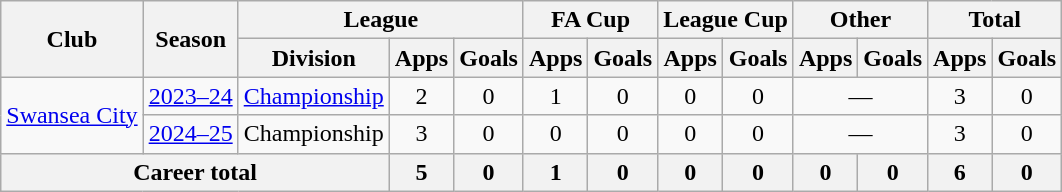<table class="wikitable" style="text-align: center;">
<tr>
<th rowspan="2">Club</th>
<th rowspan="2">Season</th>
<th colspan="3">League</th>
<th colspan="2">FA Cup</th>
<th colspan="2">League Cup</th>
<th colspan="2">Other</th>
<th colspan="2">Total</th>
</tr>
<tr>
<th>Division</th>
<th>Apps</th>
<th>Goals</th>
<th>Apps</th>
<th>Goals</th>
<th>Apps</th>
<th>Goals</th>
<th>Apps</th>
<th>Goals</th>
<th>Apps</th>
<th>Goals</th>
</tr>
<tr>
<td rowspan=2><a href='#'>Swansea City</a></td>
<td><a href='#'>2023–24</a></td>
<td><a href='#'>Championship</a></td>
<td>2</td>
<td>0</td>
<td>1</td>
<td>0</td>
<td>0</td>
<td>0</td>
<td colspan=2>—</td>
<td>3</td>
<td>0</td>
</tr>
<tr>
<td><a href='#'>2024–25</a></td>
<td>Championship</td>
<td>3</td>
<td>0</td>
<td>0</td>
<td>0</td>
<td>0</td>
<td>0</td>
<td colspan=2>—</td>
<td>3</td>
<td>0</td>
</tr>
<tr>
<th colspan="3">Career total</th>
<th>5</th>
<th>0</th>
<th>1</th>
<th>0</th>
<th>0</th>
<th>0</th>
<th>0</th>
<th>0</th>
<th>6</th>
<th>0</th>
</tr>
</table>
